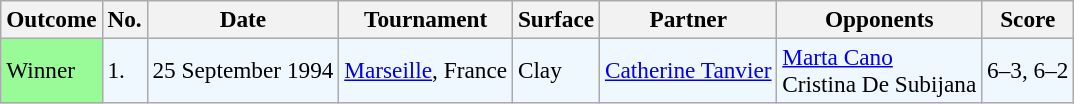<table class="sortable wikitable" style=font-size:97%>
<tr>
<th>Outcome</th>
<th>No.</th>
<th>Date</th>
<th>Tournament</th>
<th>Surface</th>
<th>Partner</th>
<th>Opponents</th>
<th>Score</th>
</tr>
<tr style="background:#f0f8ff;">
<td style="background:#98fb98;">Winner</td>
<td>1.</td>
<td>25 September 1994</td>
<td><a href='#'>Marseille</a>, France</td>
<td>Clay</td>
<td> <a href='#'>Catherine Tanvier</a></td>
<td> <a href='#'>Marta Cano</a> <br>  Cristina De Subijana</td>
<td>6–3, 6–2</td>
</tr>
</table>
